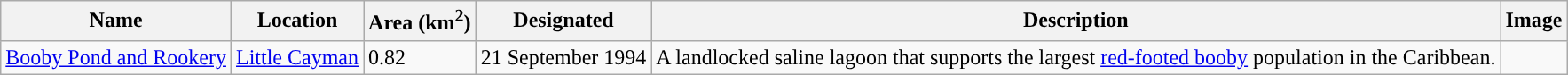<table class="wikitable sortable">
<tr>
<th style="background-color:">Name</th>
<th style="background-color:">Location</th>
<th style="background-color:">Area (km<sup>2</sup>)</th>
<th style="background-color:">Designated</th>
<th style="background-color:">Description</th>
<th style="background-color:">Image</th>
</tr>
<tr>
<td><a href='#'>Booby Pond and Rookery</a></td>
<td><a href='#'>Little Cayman</a><br><small></small></td>
<td>0.82</td>
<td>21 September 1994</td>
<td>A landlocked saline lagoon that supports the largest <a href='#'>red-footed booby</a> population in the Caribbean.</td>
<td></td>
</tr>
</table>
